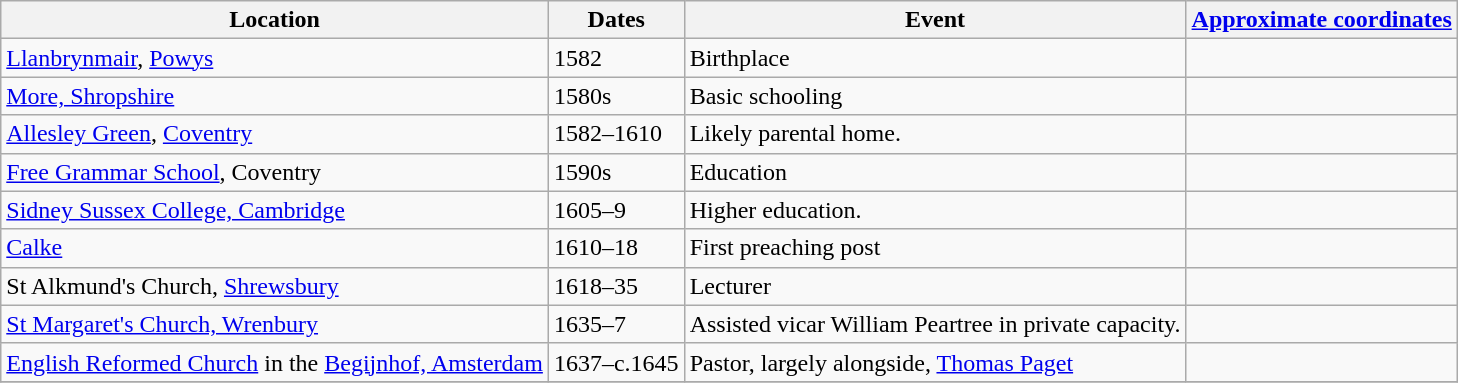<table class="wikitable">
<tr>
<th>Location</th>
<th>Dates</th>
<th>Event</th>
<th><a href='#'>Approximate coordinates</a></th>
</tr>
<tr>
<td><a href='#'>Llanbrynmair</a>, <a href='#'>Powys</a></td>
<td>1582</td>
<td>Birthplace</td>
<td></td>
</tr>
<tr>
<td><a href='#'>More, Shropshire</a></td>
<td>1580s</td>
<td>Basic schooling</td>
<td></td>
</tr>
<tr>
<td><a href='#'>Allesley Green</a>, <a href='#'>Coventry</a></td>
<td>1582–1610</td>
<td>Likely parental home.</td>
<td></td>
</tr>
<tr>
<td><a href='#'>Free Grammar School</a>, Coventry</td>
<td>1590s</td>
<td>Education</td>
<td></td>
</tr>
<tr>
<td><a href='#'>Sidney Sussex College, Cambridge</a></td>
<td>1605–9</td>
<td>Higher education.</td>
<td></td>
</tr>
<tr>
<td><a href='#'>Calke</a></td>
<td>1610–18</td>
<td>First preaching post</td>
<td></td>
</tr>
<tr>
<td>St Alkmund's Church, <a href='#'>Shrewsbury</a></td>
<td>1618–35</td>
<td>Lecturer</td>
<td></td>
</tr>
<tr>
<td><a href='#'>St Margaret's Church, Wrenbury</a></td>
<td>1635–7</td>
<td>Assisted vicar William Peartree in private capacity.</td>
<td></td>
</tr>
<tr>
<td><a href='#'>English Reformed Church</a> in the <a href='#'>Begijnhof, Amsterdam</a></td>
<td>1637–c.1645</td>
<td>Pastor, largely alongside, <a href='#'>Thomas Paget</a></td>
<td></td>
</tr>
<tr>
</tr>
</table>
